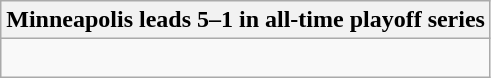<table class="wikitable collapsible collapsed">
<tr>
<th>Minneapolis leads 5–1 in all-time playoff series</th>
</tr>
<tr>
<td><br>




</td>
</tr>
</table>
